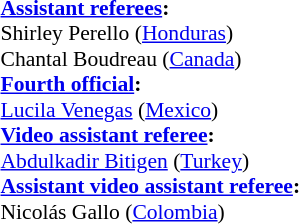<table width=50% style="font-size:90%">
<tr>
<td><br><strong><a href='#'>Assistant referees</a>:</strong>
<br>Shirley Perello (<a href='#'>Honduras</a>)
<br>Chantal Boudreau (<a href='#'>Canada</a>)
<br><strong><a href='#'>Fourth official</a>:</strong>
<br><a href='#'>Lucila Venegas</a> (<a href='#'>Mexico</a>)
<br><strong><a href='#'>Video assistant referee</a>:</strong>
<br><a href='#'>Abdulkadir Bitigen</a> (<a href='#'>Turkey</a>)
<br><strong><a href='#'>Assistant video assistant referee</a>:</strong>
<br>Nicolás Gallo (<a href='#'>Colombia</a>)</td>
</tr>
</table>
